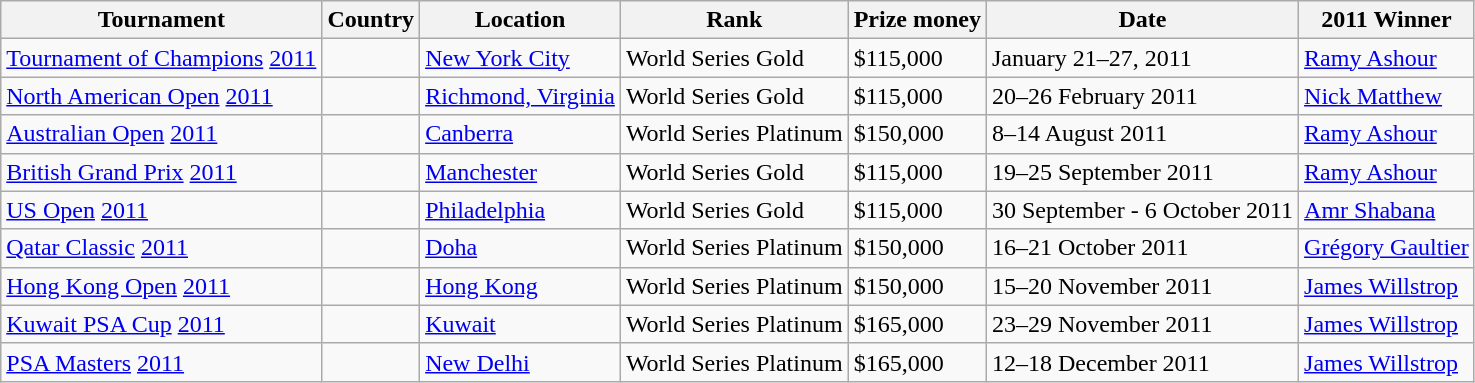<table class=wikitable>
<tr>
<th>Tournament</th>
<th>Country</th>
<th>Location</th>
<th>Rank</th>
<th>Prize money</th>
<th>Date</th>
<th>2011 Winner</th>
</tr>
<tr>
<td><a href='#'>Tournament of Champions</a> <a href='#'>2011</a></td>
<td></td>
<td><a href='#'>New York City</a></td>
<td>World Series Gold</td>
<td>$115,000</td>
<td>January 21–27, 2011</td>
<td> <a href='#'>Ramy Ashour</a></td>
</tr>
<tr>
<td><a href='#'>North American Open</a> <a href='#'>2011</a></td>
<td></td>
<td><a href='#'>Richmond, Virginia</a></td>
<td>World Series Gold</td>
<td>$115,000</td>
<td>20–26 February 2011</td>
<td> <a href='#'>Nick Matthew</a></td>
</tr>
<tr>
<td><a href='#'>Australian Open</a> <a href='#'>2011</a></td>
<td></td>
<td><a href='#'>Canberra</a></td>
<td>World Series Platinum</td>
<td>$150,000</td>
<td>8–14 August 2011</td>
<td> <a href='#'>Ramy Ashour</a></td>
</tr>
<tr>
<td><a href='#'>British Grand Prix</a> <a href='#'>2011</a></td>
<td></td>
<td><a href='#'>Manchester</a></td>
<td>World Series Gold</td>
<td>$115,000</td>
<td>19–25 September 2011</td>
<td> <a href='#'>Ramy Ashour</a></td>
</tr>
<tr>
<td><a href='#'>US Open</a> <a href='#'>2011</a></td>
<td></td>
<td><a href='#'>Philadelphia</a></td>
<td>World Series Gold</td>
<td>$115,000</td>
<td>30 September - 6 October 2011</td>
<td> <a href='#'>Amr Shabana</a></td>
</tr>
<tr>
<td><a href='#'>Qatar Classic</a> <a href='#'>2011</a></td>
<td></td>
<td><a href='#'>Doha</a></td>
<td>World Series Platinum</td>
<td>$150,000</td>
<td>16–21 October 2011</td>
<td> <a href='#'>Grégory Gaultier</a></td>
</tr>
<tr>
<td><a href='#'>Hong Kong Open</a> <a href='#'>2011</a></td>
<td></td>
<td><a href='#'>Hong Kong</a></td>
<td>World Series Platinum</td>
<td>$150,000</td>
<td>15–20 November 2011</td>
<td> <a href='#'>James Willstrop</a></td>
</tr>
<tr>
<td><a href='#'>Kuwait PSA Cup</a> <a href='#'>2011</a></td>
<td></td>
<td><a href='#'>Kuwait</a></td>
<td>World Series Platinum</td>
<td>$165,000</td>
<td>23–29 November 2011</td>
<td> <a href='#'>James Willstrop</a></td>
</tr>
<tr>
<td><a href='#'>PSA Masters</a> <a href='#'>2011</a></td>
<td></td>
<td><a href='#'>New Delhi</a></td>
<td>World Series Platinum</td>
<td>$165,000</td>
<td>12–18 December 2011</td>
<td> <a href='#'>James Willstrop</a></td>
</tr>
</table>
